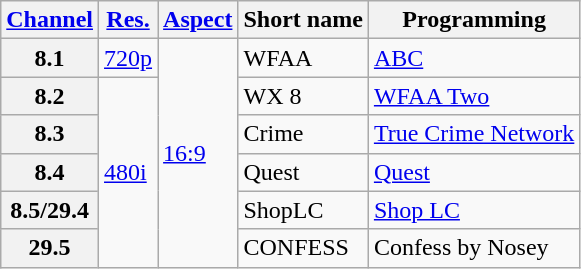<table class="wikitable">
<tr>
<th scope = "col"><a href='#'>Channel</a></th>
<th scope = "col"><a href='#'>Res.</a></th>
<th scope = "col"><a href='#'>Aspect</a></th>
<th scope = "col">Short name</th>
<th scope = "col">Programming</th>
</tr>
<tr>
<th scope = "row">8.1</th>
<td><a href='#'>720p</a></td>
<td rowspan="6"><a href='#'>16:9</a></td>
<td>WFAA</td>
<td><a href='#'>ABC</a></td>
</tr>
<tr>
<th scope = "row">8.2</th>
<td rowspan="5"><a href='#'>480i</a></td>
<td>WX 8</td>
<td><a href='#'>WFAA Two</a></td>
</tr>
<tr>
<th scope = "row">8.3</th>
<td>Crime</td>
<td><a href='#'>True Crime Network</a></td>
</tr>
<tr>
<th scope = "row">8.4</th>
<td>Quest</td>
<td><a href='#'>Quest</a></td>
</tr>
<tr>
<th scope = "row">8.5/29.4</th>
<td>ShopLC</td>
<td><a href='#'>Shop LC</a></td>
</tr>
<tr>
<th>29.5</th>
<td>CONFESS</td>
<td>Confess by Nosey</td>
</tr>
</table>
